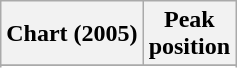<table class="wikitable sortable plainrowheaders" style="text-align:center">
<tr>
<th scope="col">Chart (2005)</th>
<th scope="col">Peak<br> position</th>
</tr>
<tr>
</tr>
<tr>
</tr>
<tr>
</tr>
<tr>
</tr>
<tr>
</tr>
<tr>
</tr>
<tr>
</tr>
<tr>
</tr>
<tr>
</tr>
<tr>
</tr>
</table>
